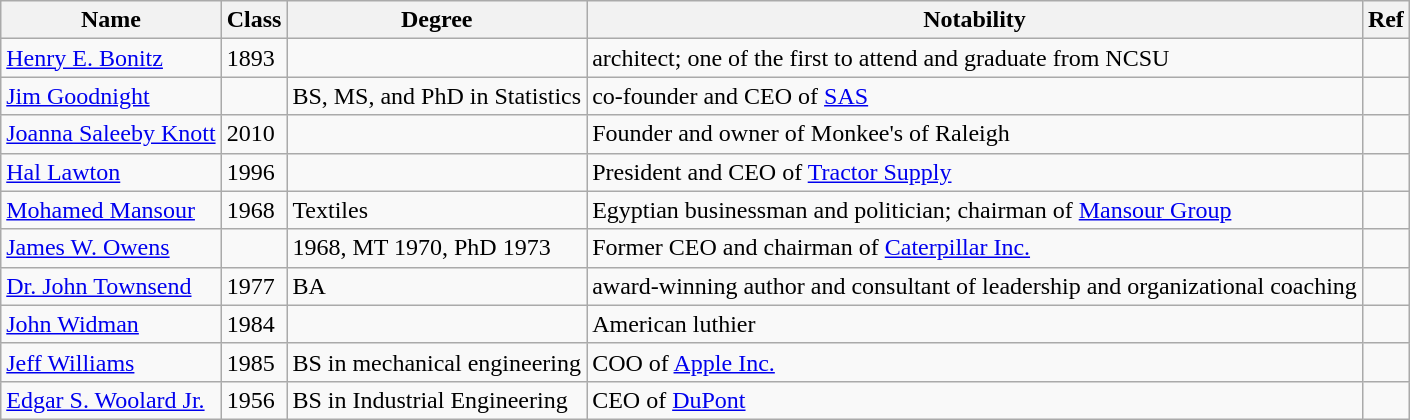<table class="wikitable sortable">
<tr>
<th>Name</th>
<th>Class</th>
<th>Degree</th>
<th>Notability</th>
<th>Ref</th>
</tr>
<tr>
<td><a href='#'>Henry E. Bonitz</a></td>
<td>1893</td>
<td></td>
<td>architect; one of the first to attend and graduate from NCSU</td>
<td></td>
</tr>
<tr>
<td><a href='#'>Jim Goodnight</a></td>
<td></td>
<td>BS, MS, and PhD in Statistics</td>
<td>co-founder and CEO of <a href='#'>SAS</a></td>
<td></td>
</tr>
<tr>
<td><a href='#'>Joanna Saleeby Knott</a></td>
<td>2010</td>
<td></td>
<td>Founder and owner of Monkee's of Raleigh</td>
<td></td>
</tr>
<tr>
<td><a href='#'>Hal Lawton</a></td>
<td>1996</td>
<td></td>
<td>President and CEO of <a href='#'>Tractor Supply</a></td>
<td></td>
</tr>
<tr>
<td><a href='#'>Mohamed Mansour</a></td>
<td>1968</td>
<td>Textiles</td>
<td>Egyptian businessman and politician; chairman of <a href='#'>Mansour Group</a></td>
<td></td>
</tr>
<tr>
<td><a href='#'>James W. Owens</a></td>
<td></td>
<td>1968, MT 1970, PhD 1973</td>
<td>Former CEO and chairman of <a href='#'>Caterpillar Inc.</a></td>
<td></td>
</tr>
<tr>
<td><a href='#'>Dr. John Townsend</a></td>
<td>1977</td>
<td>BA</td>
<td>award-winning author and consultant of leadership and organizational coaching</td>
<td></td>
</tr>
<tr>
<td><a href='#'>John Widman</a></td>
<td>1984</td>
<td></td>
<td>American luthier</td>
<td></td>
</tr>
<tr>
<td><a href='#'>Jeff Williams</a></td>
<td>1985</td>
<td>BS in mechanical engineering</td>
<td>COO of <a href='#'>Apple Inc.</a></td>
<td></td>
</tr>
<tr>
<td><a href='#'>Edgar S. Woolard Jr.</a></td>
<td>1956</td>
<td>BS in Industrial Engineering</td>
<td>CEO of <a href='#'>DuPont</a></td>
</tr>
</table>
